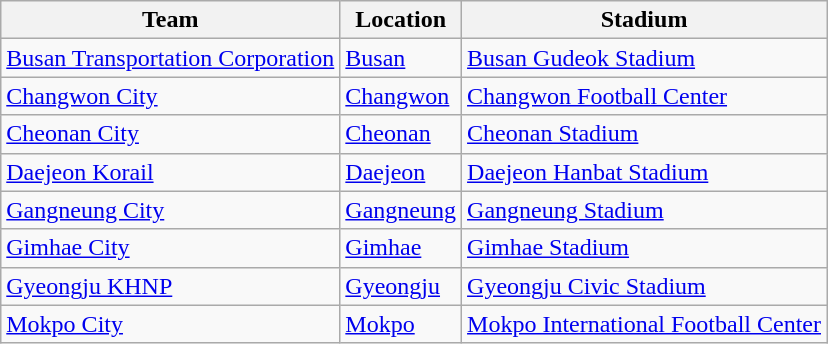<table class="wikitable sortable" style="text-align: left;">
<tr>
<th>Team</th>
<th>Location</th>
<th>Stadium</th>
</tr>
<tr>
<td><a href='#'>Busan Transportation Corporation</a></td>
<td><a href='#'>Busan</a></td>
<td><a href='#'>Busan Gudeok Stadium</a></td>
</tr>
<tr>
<td><a href='#'>Changwon City</a></td>
<td><a href='#'>Changwon</a></td>
<td><a href='#'>Changwon Football Center</a></td>
</tr>
<tr>
<td><a href='#'>Cheonan City</a></td>
<td><a href='#'>Cheonan</a></td>
<td><a href='#'>Cheonan Stadium</a></td>
</tr>
<tr>
<td><a href='#'>Daejeon Korail</a></td>
<td><a href='#'>Daejeon</a></td>
<td><a href='#'>Daejeon Hanbat Stadium</a></td>
</tr>
<tr>
<td><a href='#'>Gangneung City</a></td>
<td><a href='#'>Gangneung</a></td>
<td><a href='#'>Gangneung Stadium</a></td>
</tr>
<tr>
<td><a href='#'>Gimhae City</a></td>
<td><a href='#'>Gimhae</a></td>
<td><a href='#'>Gimhae Stadium</a></td>
</tr>
<tr>
<td><a href='#'>Gyeongju KHNP</a></td>
<td><a href='#'>Gyeongju</a></td>
<td><a href='#'>Gyeongju Civic Stadium</a></td>
</tr>
<tr>
<td><a href='#'>Mokpo City</a></td>
<td><a href='#'>Mokpo</a></td>
<td><a href='#'>Mokpo International Football Center</a></td>
</tr>
</table>
